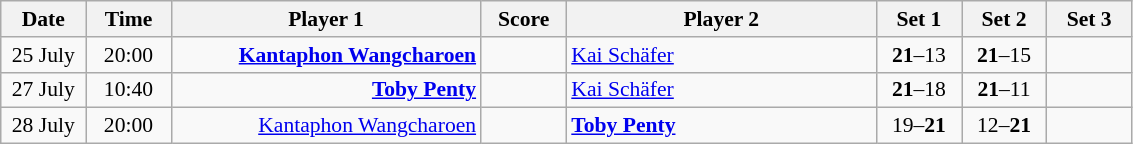<table class="wikitable" style="font-size:90%; text-align:center">
<tr>
<th width="50">Date</th>
<th width="50">Time</th>
<th width="200">Player 1</th>
<th width="50">Score</th>
<th width="200">Player 2</th>
<th width="50">Set 1</th>
<th width="50">Set 2</th>
<th width="50">Set 3</th>
</tr>
<tr>
<td>25 July</td>
<td>20:00</td>
<td align="right"><strong><a href='#'>Kantaphon Wangcharoen</a> </strong></td>
<td> </td>
<td align="left"> <a href='#'>Kai Schäfer</a></td>
<td><strong>21</strong>–13</td>
<td><strong>21</strong>–15</td>
<td></td>
</tr>
<tr>
<td>27 July</td>
<td>10:40</td>
<td align="right"><strong><a href='#'>Toby Penty</a> </strong></td>
<td> </td>
<td align="left"> <a href='#'>Kai Schäfer</a></td>
<td><strong>21</strong>–18</td>
<td><strong>21</strong>–11</td>
<td></td>
</tr>
<tr>
<td>28 July</td>
<td>20:00</td>
<td align="right"><a href='#'>Kantaphon Wangcharoen</a> </td>
<td> </td>
<td align="left"><strong> <a href='#'>Toby Penty</a></strong></td>
<td>19–<strong>21</strong></td>
<td>12–<strong>21</strong></td>
<td></td>
</tr>
</table>
